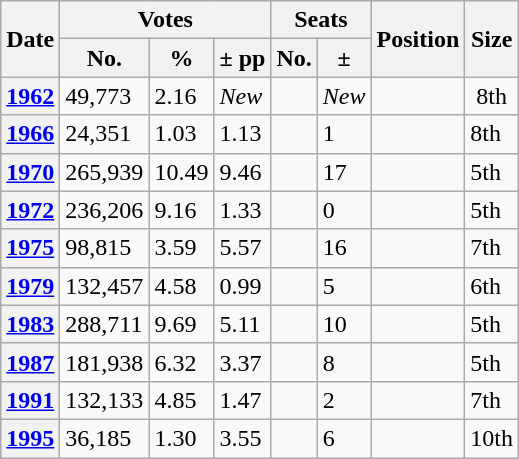<table class=wikitable>
<tr>
<th rowspan="2">Date</th>
<th colspan="3">Votes</th>
<th colspan="2">Seats</th>
<th rowspan="2">Position</th>
<th rowspan="2">Size</th>
</tr>
<tr>
<th>No.</th>
<th>%</th>
<th>± pp</th>
<th>No.</th>
<th>±</th>
</tr>
<tr>
<th><a href='#'>1962</a></th>
<td>49,773</td>
<td>2.16</td>
<td><em>New</em></td>
<td></td>
<td><em>New</em></td>
<td></td>
<td align="center">8th</td>
</tr>
<tr>
<th><a href='#'>1966</a></th>
<td>24,351</td>
<td>1.03</td>
<td> 1.13</td>
<td></td>
<td> 1</td>
<td></td>
<td> 8th</td>
</tr>
<tr>
<th><a href='#'>1970</a></th>
<td>265,939</td>
<td>10.49</td>
<td> 9.46</td>
<td></td>
<td> 17</td>
<td></td>
<td> 5th</td>
</tr>
<tr>
<th><a href='#'>1972</a></th>
<td>236,206</td>
<td>9.16</td>
<td> 1.33</td>
<td></td>
<td> 0</td>
<td></td>
<td> 5th</td>
</tr>
<tr>
<th><a href='#'>1975</a></th>
<td>98,815</td>
<td>3.59</td>
<td> 5.57</td>
<td></td>
<td> 16</td>
<td></td>
<td> 7th</td>
</tr>
<tr>
<th><a href='#'>1979</a></th>
<td>132,457</td>
<td>4.58</td>
<td> 0.99</td>
<td></td>
<td> 5</td>
<td></td>
<td> 6th</td>
</tr>
<tr>
<th><a href='#'>1983</a></th>
<td>288,711</td>
<td>9.69</td>
<td> 5.11</td>
<td></td>
<td> 10</td>
<td> </td>
<td> 5th</td>
</tr>
<tr>
<th><a href='#'>1987</a></th>
<td>181,938</td>
<td>6.32</td>
<td> 3.37</td>
<td></td>
<td> 8</td>
<td> </td>
<td> 5th</td>
</tr>
<tr>
<th><a href='#'>1991</a></th>
<td>132,133</td>
<td>4.85</td>
<td> 1.47</td>
<td></td>
<td> 2</td>
<td></td>
<td> 7th</td>
</tr>
<tr>
<th><a href='#'>1995</a></th>
<td>36,185</td>
<td>1.30</td>
<td> 3.55</td>
<td></td>
<td> 6</td>
<td></td>
<td> 10th</td>
</tr>
</table>
